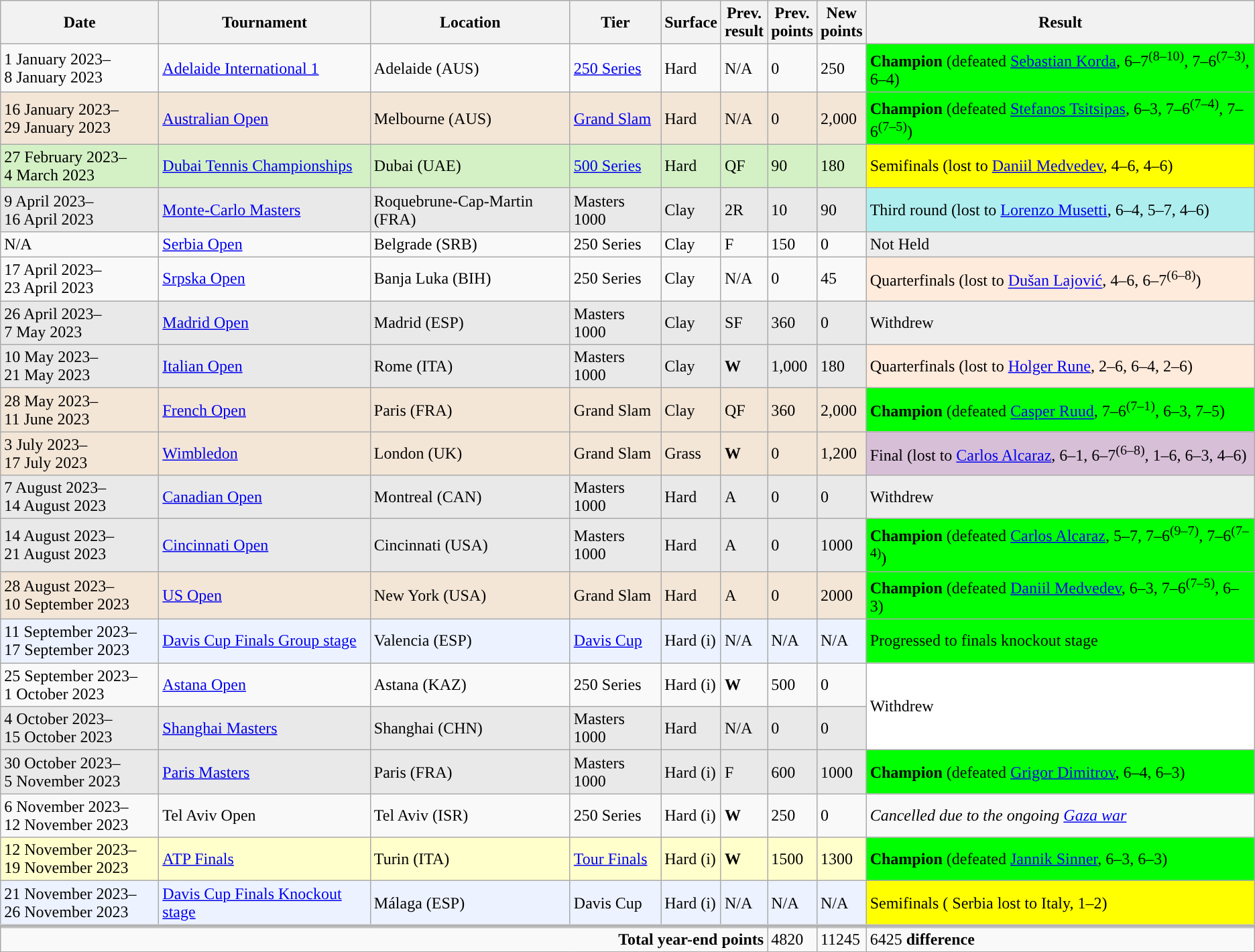<table class="wikitable" style="text-align:left">
<tr>
<th style="width:150px">Date</th>
<th>Tournament</th>
<th>Location</th>
<th>Tier</th>
<th>Surface</th>
<th>Prev.<br>result</th>
<th>Prev.<br>points</th>
<th>New<br>points</th>
<th>Result</th>
</tr>
<tr>
<td>1 January 2023–<br>8 January 2023</td>
<td><a href='#'>Adelaide International 1</a></td>
<td>Adelaide (AUS)</td>
<td><a href='#'>250 Series</a></td>
<td>Hard</td>
<td>N/A</td>
<td>0</td>
<td>250</td>
<td style="background:lime;"><strong>Champion</strong> (defeated <a href='#'>Sebastian Korda</a>, 6–7<sup>(8–10)</sup>, 7–6<sup>(7–3)</sup>, 6–4)</td>
</tr>
<tr style="background:#F3E6D7;">
<td>16 January 2023–<br>29 January 2023</td>
<td><a href='#'>Australian Open</a></td>
<td>Melbourne (AUS)</td>
<td><a href='#'>Grand Slam</a></td>
<td>Hard</td>
<td>N/A</td>
<td>0</td>
<td>2,000</td>
<td style="background:lime;"><strong>Champion</strong> (defeated <a href='#'>Stefanos Tsitsipas</a>, 6–3, 7–6<sup>(7–4)</sup>, 7–6<sup>(7–5)</sup>)</td>
</tr>
<tr style="background:#D4F1C5;">
<td>27 February 2023–<br>4 March 2023</td>
<td><a href='#'>Dubai Tennis Championships</a></td>
<td>Dubai (UAE)</td>
<td><a href='#'>500 Series</a></td>
<td>Hard</td>
<td>QF</td>
<td>90</td>
<td>180</td>
<td style="background:yellow;">Semifinals (lost to <a href='#'>Daniil Medvedev</a>, 4–6, 4–6)</td>
</tr>
<tr style="background:#E9E9E9;">
<td>9 April 2023–<br>16 April 2023</td>
<td><a href='#'>Monte-Carlo Masters</a></td>
<td>Roquebrune-Cap-Martin (FRA)</td>
<td>Masters 1000</td>
<td>Clay</td>
<td>2R</td>
<td>10</td>
<td>90</td>
<td style="background:#afeeee;">Third round (lost to <a href='#'>Lorenzo Musetti</a>, 6–4, 5–7, 4–6)</td>
</tr>
<tr>
<td>N/A</td>
<td><a href='#'>Serbia Open</a></td>
<td>Belgrade (SRB)</td>
<td>250 Series</td>
<td>Clay</td>
<td>F</td>
<td>150</td>
<td>0</td>
<td style="background:#ededed;">Not Held</td>
</tr>
<tr>
<td>17 April 2023–<br>23 April 2023</td>
<td><a href='#'>Srpska Open</a></td>
<td>Banja Luka (BIH)</td>
<td>250 Series</td>
<td>Clay</td>
<td>N/A</td>
<td>0</td>
<td>45</td>
<td style="background:#ffebdc;">Quarterfinals (lost to <a href='#'>Dušan Lajović</a>, 4–6, 6–7<sup>(6–8)</sup>)</td>
</tr>
<tr style="background:#e9e9e9;">
<td>26 April 2023–<br>7 May 2023</td>
<td><a href='#'>Madrid Open</a></td>
<td>Madrid (ESP)</td>
<td>Masters 1000</td>
<td>Clay</td>
<td>SF</td>
<td>360</td>
<td>0</td>
<td style="background:#ededed;">Withdrew</td>
</tr>
<tr style="background:#e9e9e9;">
<td>10 May 2023–<br>21 May 2023</td>
<td><a href='#'>Italian Open</a></td>
<td>Rome (ITA)</td>
<td>Masters 1000</td>
<td>Clay</td>
<td><strong>W</strong></td>
<td>1,000</td>
<td>180</td>
<td style="background:#ffebdc;">Quarterfinals (lost to <a href='#'>Holger Rune</a>, 2–6, 6–4, 2–6)</td>
</tr>
<tr style="background:#F3E6D7;">
<td>28 May 2023–<br>11 June 2023</td>
<td><a href='#'>French Open</a></td>
<td>Paris (FRA)</td>
<td>Grand Slam</td>
<td>Clay</td>
<td>QF</td>
<td>360</td>
<td>2,000</td>
<td style="background:lime;"><strong>Champion</strong> (defeated <a href='#'>Casper Ruud</a>, 7–6<sup>(7–1)</sup>, 6–3, 7–5)</td>
</tr>
<tr style="background:#F3E6D7;">
<td>3 July 2023–<br>17 July 2023</td>
<td><a href='#'>Wimbledon</a></td>
<td>London (UK)</td>
<td>Grand Slam</td>
<td>Grass</td>
<td><strong>W</strong></td>
<td>0</td>
<td>1,200</td>
<td style="background:thistle;">Final (lost to <a href='#'>Carlos Alcaraz</a>, 6–1, 6–7<sup>(6–8)</sup>, 1–6, 6–3, 4–6)</td>
</tr>
<tr style="background:#e9e9e9;">
<td>7 August 2023–<br>14 August 2023</td>
<td><a href='#'>Canadian Open</a></td>
<td>Montreal (CAN)</td>
<td>Masters 1000</td>
<td>Hard</td>
<td>A</td>
<td>0</td>
<td>0</td>
<td style="background:#ededed;">Withdrew</td>
</tr>
<tr style="background:#e9e9e9;">
<td>14 August 2023–<br>21 August 2023</td>
<td><a href='#'>Cincinnati Open</a></td>
<td>Cincinnati (USA)</td>
<td>Masters 1000</td>
<td>Hard</td>
<td>A</td>
<td>0</td>
<td>1000</td>
<td style="background:lime;"><strong>Champion</strong> (defeated <a href='#'>Carlos Alcaraz</a>, 5–7, 7–6<sup>(9–7)</sup>, 7–6<sup>(7–4)</sup>)</td>
</tr>
<tr style="background:#F3E6D7;">
<td>28 August 2023–<br>10 September 2023</td>
<td><a href='#'>US Open</a></td>
<td>New York (USA)</td>
<td>Grand Slam</td>
<td>Hard</td>
<td>A</td>
<td>0</td>
<td>2000</td>
<td style="background:lime;"><strong>Champion</strong> (defeated <a href='#'>Daniil Medvedev</a>, 6–3, 7–6<sup>(7–5)</sup>, 6–3)</td>
</tr>
<tr style="background:#ECF2FF;">
<td>11 September 2023–<br>17 September 2023</td>
<td><a href='#'>Davis Cup Finals Group stage</a></td>
<td>Valencia (ESP)</td>
<td><a href='#'>Davis Cup</a></td>
<td>Hard (i)</td>
<td>N/A</td>
<td>N/A</td>
<td>N/A</td>
<td style="background:lime;">Progressed to finals knockout stage</td>
</tr>
<tr>
<td>25 September 2023–<br>1 October 2023</td>
<td><a href='#'>Astana Open</a></td>
<td>Astana (KAZ)</td>
<td>250 Series</td>
<td>Hard (i)</td>
<td><strong>W</strong></td>
<td>500</td>
<td>0</td>
<td style="background:white;"rowspan=2>Withdrew</td>
</tr>
<tr style="background:#E9E9E9;">
<td>4 October 2023–<br>15 October 2023</td>
<td><a href='#'>Shanghai Masters</a></td>
<td>Shanghai (CHN)</td>
<td>Masters 1000</td>
<td>Hard</td>
<td>N/A</td>
<td>0</td>
<td>0</td>
</tr>
<tr style="background:#e9e9e9;">
<td>30 October 2023–<br>5 November 2023</td>
<td><a href='#'>Paris Masters</a></td>
<td>Paris (FRA)</td>
<td>Masters 1000</td>
<td>Hard (i)</td>
<td>F</td>
<td>600</td>
<td>1000</td>
<td style="background:lime;"><strong>Champion</strong> (defeated <a href='#'>Grigor Dimitrov</a>, 6–4, 6–3)</td>
</tr>
<tr>
<td>6 November 2023–<br>12 November 2023</td>
<td>Tel Aviv Open</td>
<td>Tel Aviv (ISR)</td>
<td>250 Series</td>
<td>Hard (i)</td>
<td><strong>W</strong></td>
<td>250</td>
<td>0</td>
<td><em>Cancelled due to the ongoing <a href='#'>Gaza war</a></em></td>
</tr>
<tr style="background:#ffc;">
<td>12 November 2023–<br>19 November 2023</td>
<td><a href='#'>ATP Finals</a></td>
<td>Turin (ITA)</td>
<td><a href='#'>Tour Finals</a></td>
<td>Hard (i)</td>
<td><strong>W</strong></td>
<td>1500</td>
<td>1300</td>
<td style="background:lime;"><strong>Champion</strong> (defeated <a href='#'>Jannik Sinner</a>, 6–3, 6–3)</td>
</tr>
<tr style="background:#ECF2FF;">
<td>21 November 2023–<br>26 November 2023</td>
<td><a href='#'>Davis Cup Finals Knockout stage</a></td>
<td>Málaga (ESP)</td>
<td>Davis Cup</td>
<td>Hard (i)</td>
<td>N/A</td>
<td>N/A</td>
<td>N/A</td>
<td style="background:yellow;">Semifinals ( Serbia lost to  Italy, 1–2)</td>
</tr>
<tr style="border-top:4px solid silver;">
</tr>
<tr>
<td colspan=6 align=right><strong>Total year-end points</strong></td>
<td>4820</td>
<td>11245</td>
<td> 6425 <strong>difference</strong></td>
</tr>
</table>
